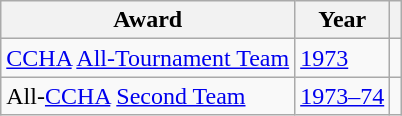<table class="wikitable">
<tr>
<th>Award</th>
<th>Year</th>
<th></th>
</tr>
<tr>
<td><a href='#'>CCHA</a> <a href='#'>All-Tournament Team</a></td>
<td><a href='#'>1973</a></td>
<td></td>
</tr>
<tr>
<td>All-<a href='#'>CCHA</a> <a href='#'>Second Team</a></td>
<td><a href='#'>1973–74</a></td>
<td></td>
</tr>
</table>
